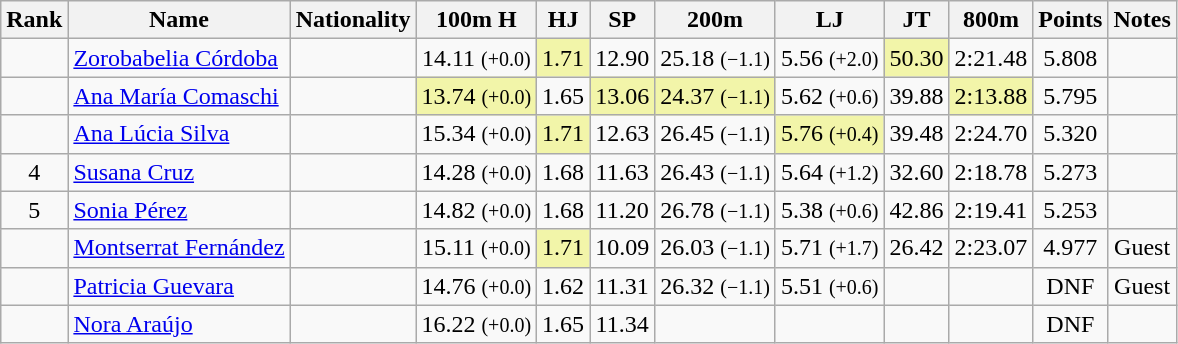<table class="wikitable sortable" style="text-align:center">
<tr>
<th>Rank</th>
<th>Name</th>
<th>Nationality</th>
<th>100m H</th>
<th>HJ</th>
<th>SP</th>
<th>200m</th>
<th>LJ</th>
<th>JT</th>
<th>800m</th>
<th>Points</th>
<th>Notes</th>
</tr>
<tr>
<td align=center></td>
<td align=left><a href='#'>Zorobabelia Córdoba</a></td>
<td align=left></td>
<td>14.11 <small>(+0.0)</small></td>
<td bgcolor=#F2F5A9>1.71</td>
<td>12.90</td>
<td>25.18 <small>(−1.1)</small></td>
<td>5.56 <small>(+2.0)</small></td>
<td bgcolor=#F2F5A9>50.30</td>
<td>2:21.48</td>
<td>5.808</td>
<td></td>
</tr>
<tr>
<td align=center></td>
<td align=left><a href='#'>Ana María Comaschi</a></td>
<td align=left></td>
<td bgcolor=#F2F5A9>13.74 <small>(+0.0)</small></td>
<td>1.65</td>
<td bgcolor=#F2F5A9>13.06</td>
<td bgcolor=#F2F5A9>24.37 <small>(−1.1)</small></td>
<td>5.62 <small>(+0.6)</small></td>
<td>39.88</td>
<td bgcolor=#F2F5A9>2:13.88</td>
<td>5.795</td>
<td></td>
</tr>
<tr>
<td align=center></td>
<td align=left><a href='#'>Ana Lúcia Silva</a></td>
<td align=left></td>
<td>15.34 <small>(+0.0)</small></td>
<td bgcolor=#F2F5A9>1.71</td>
<td>12.63</td>
<td>26.45 <small>(−1.1)</small></td>
<td bgcolor=#F2F5A9>5.76 <small>(+0.4)</small></td>
<td>39.48</td>
<td>2:24.70</td>
<td>5.320</td>
<td></td>
</tr>
<tr>
<td align=center>4</td>
<td align=left><a href='#'>Susana Cruz</a></td>
<td align=left></td>
<td>14.28 <small>(+0.0)</small></td>
<td>1.68</td>
<td>11.63</td>
<td>26.43 <small>(−1.1)</small></td>
<td>5.64 <small>(+1.2)</small></td>
<td>32.60</td>
<td>2:18.78</td>
<td>5.273</td>
<td></td>
</tr>
<tr>
<td align=center>5</td>
<td align=left><a href='#'>Sonia Pérez</a></td>
<td align=left></td>
<td>14.82 <small>(+0.0)</small></td>
<td>1.68</td>
<td>11.20</td>
<td>26.78 <small>(−1.1)</small></td>
<td>5.38 <small>(+0.6)</small></td>
<td>42.86</td>
<td>2:19.41</td>
<td>5.253</td>
<td></td>
</tr>
<tr>
<td align=center></td>
<td align=left><a href='#'>Montserrat Fernández</a></td>
<td align=left></td>
<td>15.11 <small>(+0.0)</small></td>
<td bgcolor=#F2F5A9>1.71</td>
<td>10.09</td>
<td>26.03 <small>(−1.1)</small></td>
<td>5.71 <small>(+1.7)</small></td>
<td>26.42</td>
<td>2:23.07</td>
<td>4.977</td>
<td>Guest</td>
</tr>
<tr>
<td align=center></td>
<td align=left><a href='#'>Patricia Guevara</a></td>
<td align=left></td>
<td>14.76 <small>(+0.0)</small></td>
<td>1.62</td>
<td>11.31</td>
<td>26.32 <small>(−1.1)</small></td>
<td>5.51 <small>(+0.6)</small></td>
<td></td>
<td></td>
<td>DNF</td>
<td>Guest</td>
</tr>
<tr>
<td align=center></td>
<td align=left><a href='#'>Nora Araújo</a></td>
<td align=left></td>
<td>16.22 <small>(+0.0)</small></td>
<td>1.65</td>
<td>11.34</td>
<td></td>
<td></td>
<td></td>
<td></td>
<td>DNF</td>
<td></td>
</tr>
</table>
